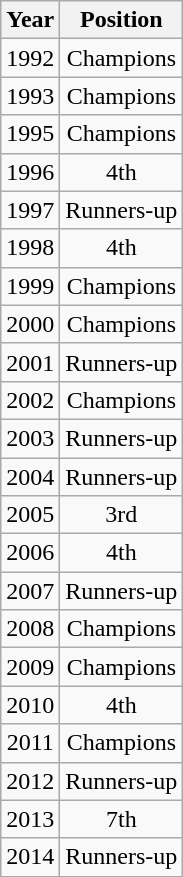<table class="wikitable">
<tr>
<th>Year</th>
<th>Position</th>
</tr>
<tr align=center>
<td>1992</td>
<td>Champions</td>
</tr>
<tr align=center>
<td>1993</td>
<td>Champions</td>
</tr>
<tr align=center>
<td>1995</td>
<td>Champions</td>
</tr>
<tr align=center>
<td>1996</td>
<td>4th</td>
</tr>
<tr align=center>
<td>1997</td>
<td>Runners-up</td>
</tr>
<tr align=center>
<td>1998</td>
<td>4th</td>
</tr>
<tr align=center>
<td>1999</td>
<td>Champions</td>
</tr>
<tr align=center>
<td>2000</td>
<td>Champions</td>
</tr>
<tr align=center>
<td>2001</td>
<td>Runners-up</td>
</tr>
<tr align=center>
<td>2002</td>
<td>Champions</td>
</tr>
<tr align=center>
<td>2003</td>
<td>Runners-up</td>
</tr>
<tr align=center>
<td>2004</td>
<td>Runners-up</td>
</tr>
<tr align=center>
<td>2005</td>
<td>3rd</td>
</tr>
<tr align=center>
<td>2006</td>
<td>4th</td>
</tr>
<tr align=center>
<td>2007</td>
<td>Runners-up</td>
</tr>
<tr align=center>
<td>2008</td>
<td>Champions</td>
</tr>
<tr align=center>
<td>2009</td>
<td>Champions</td>
</tr>
<tr align=center>
<td>2010</td>
<td>4th</td>
</tr>
<tr align=center>
<td>2011</td>
<td>Champions</td>
</tr>
<tr align=center>
<td>2012</td>
<td>Runners-up</td>
</tr>
<tr align=center>
<td>2013</td>
<td>7th</td>
</tr>
<tr align=center>
<td>2014</td>
<td>Runners-up</td>
</tr>
<tr align=center>
</tr>
</table>
